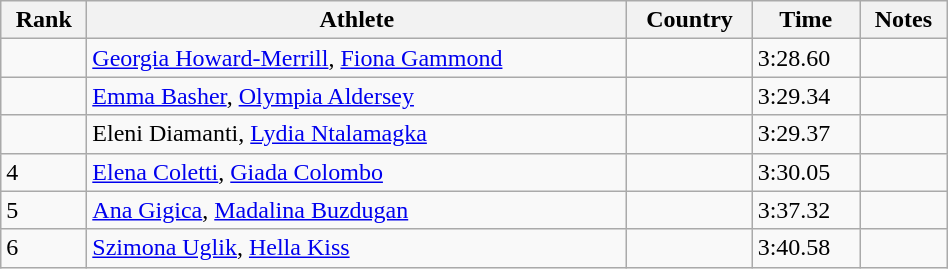<table class="wikitable" width=50%>
<tr>
<th>Rank</th>
<th>Athlete</th>
<th>Country</th>
<th>Time</th>
<th>Notes</th>
</tr>
<tr>
<td></td>
<td><a href='#'>Georgia Howard-Merrill</a>, <a href='#'>Fiona Gammond</a></td>
<td></td>
<td>3:28.60</td>
<td></td>
</tr>
<tr>
<td></td>
<td><a href='#'>Emma Basher</a>, <a href='#'>Olympia Aldersey</a></td>
<td></td>
<td>3:29.34</td>
<td></td>
</tr>
<tr>
<td></td>
<td>Eleni Diamanti, <a href='#'>Lydia Ntalamagka</a></td>
<td></td>
<td>3:29.37</td>
<td></td>
</tr>
<tr>
<td>4</td>
<td><a href='#'>Elena Coletti</a>, <a href='#'>Giada Colombo</a></td>
<td></td>
<td>3:30.05</td>
<td></td>
</tr>
<tr>
<td>5</td>
<td><a href='#'>Ana Gigica</a>, <a href='#'>Madalina Buzdugan</a></td>
<td></td>
<td>3:37.32</td>
<td></td>
</tr>
<tr>
<td>6</td>
<td><a href='#'>Szimona Uglik</a>, <a href='#'>Hella Kiss</a></td>
<td></td>
<td>3:40.58</td>
<td></td>
</tr>
</table>
